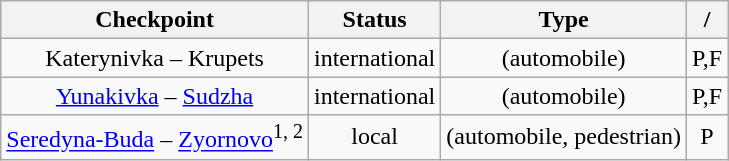<table class="wikitable collapsible" style="text-align:center">
<tr>
<th>Checkpoint</th>
<th>Status</th>
<th>Type</th>
<th>/</th>
</tr>
<tr>
<td>Katerynivka – Krupets</td>
<td>international</td>
<td>(automobile)</td>
<td>P,F</td>
</tr>
<tr>
<td><a href='#'>Yunakivka</a> – <a href='#'>Sudzha</a></td>
<td>international</td>
<td>(automobile)</td>
<td>P,F</td>
</tr>
<tr>
<td><a href='#'>Seredyna-Buda</a> – <a href='#'>Zyornovo</a><sup>1, 2</sup></td>
<td>local</td>
<td>(automobile, pedestrian)</td>
<td>P</td>
</tr>
</table>
